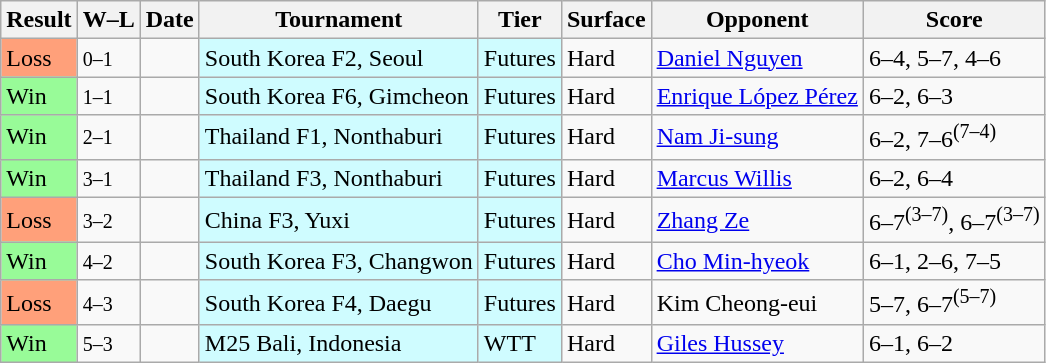<table class="sortable wikitable">
<tr>
<th>Result</th>
<th class="unsortable">W–L</th>
<th>Date</th>
<th>Tournament</th>
<th>Tier</th>
<th>Surface</th>
<th>Opponent</th>
<th class="unsortable">Score</th>
</tr>
<tr>
<td bgcolor=FFA07A>Loss</td>
<td><small>0–1</small></td>
<td></td>
<td style=background:#cffcff>South Korea F2, Seoul</td>
<td style=background:#cffcff>Futures</td>
<td>Hard</td>
<td> <a href='#'>Daniel Nguyen</a></td>
<td>6–4, 5–7, 4–6</td>
</tr>
<tr>
<td bgcolor=98FB98>Win</td>
<td><small>1–1</small></td>
<td></td>
<td style=background:#cffcff>South Korea F6, Gimcheon</td>
<td style=background:#cffcff>Futures</td>
<td>Hard</td>
<td> <a href='#'>Enrique López Pérez</a></td>
<td>6–2, 6–3</td>
</tr>
<tr>
<td bgcolor=98FB98>Win</td>
<td><small>2–1</small></td>
<td></td>
<td style=background:#cffcff>Thailand F1, Nonthaburi</td>
<td style=background:#cffcff>Futures</td>
<td>Hard</td>
<td> <a href='#'>Nam Ji-sung</a></td>
<td>6–2, 7–6<sup>(7–4)</sup></td>
</tr>
<tr>
<td bgcolor=98FB98>Win</td>
<td><small>3–1</small></td>
<td></td>
<td style=background:#cffcff>Thailand F3, Nonthaburi</td>
<td style=background:#cffcff>Futures</td>
<td>Hard</td>
<td> <a href='#'>Marcus Willis</a></td>
<td>6–2, 6–4</td>
</tr>
<tr>
<td bgcolor=FFA07A>Loss</td>
<td><small>3–2</small></td>
<td></td>
<td style=background:#cffcff>China F3, Yuxi</td>
<td style=background:#cffcff>Futures</td>
<td>Hard</td>
<td> <a href='#'>Zhang Ze</a></td>
<td>6–7<sup>(3–7)</sup>, 6–7<sup>(3–7)</sup></td>
</tr>
<tr>
<td bgcolor=98FB98>Win</td>
<td><small>4–2</small></td>
<td></td>
<td style=background:#cffcff>South Korea F3, Changwon</td>
<td style=background:#cffcff>Futures</td>
<td>Hard</td>
<td> <a href='#'>Cho Min-hyeok</a></td>
<td>6–1, 2–6, 7–5</td>
</tr>
<tr>
<td bgcolor=FFA07A>Loss</td>
<td><small>4–3</small></td>
<td></td>
<td style=background:#cffcff>South Korea F4, Daegu</td>
<td style=background:#cffcff>Futures</td>
<td>Hard</td>
<td> Kim Cheong-eui</td>
<td>5–7, 6–7<sup>(5–7)</sup></td>
</tr>
<tr>
<td bgcolor=98FB98>Win</td>
<td><small>5–3</small></td>
<td></td>
<td style=background:#cffcff>M25 Bali, Indonesia</td>
<td style=background:#cffcff>WTT</td>
<td>Hard</td>
<td> <a href='#'>Giles Hussey</a></td>
<td>6–1, 6–2</td>
</tr>
</table>
